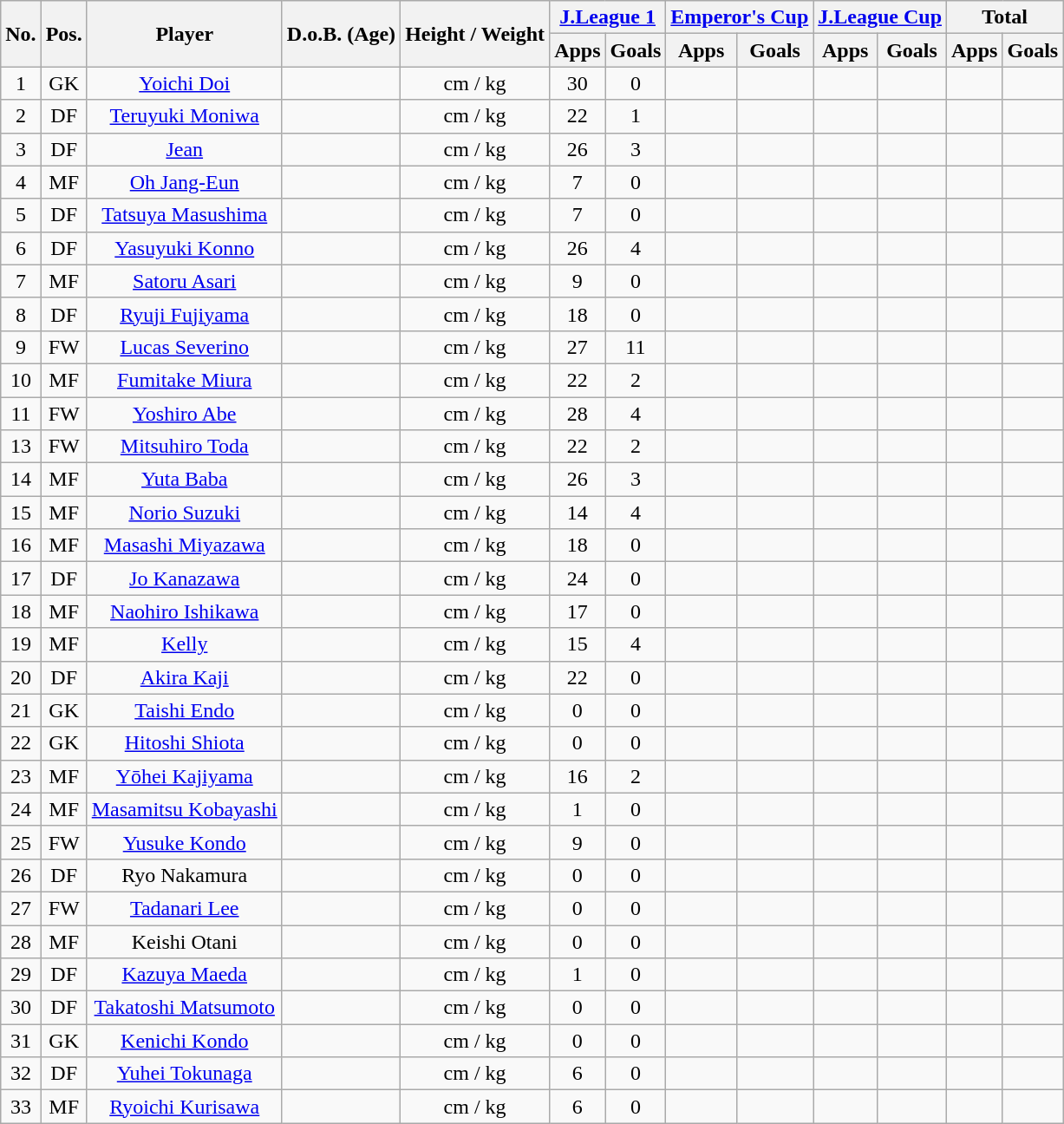<table class="wikitable" style="text-align:center;">
<tr>
<th rowspan="2">No.</th>
<th rowspan="2">Pos.</th>
<th rowspan="2">Player</th>
<th rowspan="2">D.o.B. (Age)</th>
<th rowspan="2">Height / Weight</th>
<th colspan="2"><a href='#'>J.League 1</a></th>
<th colspan="2"><a href='#'>Emperor's Cup</a></th>
<th colspan="2"><a href='#'>J.League Cup</a></th>
<th colspan="2">Total</th>
</tr>
<tr>
<th>Apps</th>
<th>Goals</th>
<th>Apps</th>
<th>Goals</th>
<th>Apps</th>
<th>Goals</th>
<th>Apps</th>
<th>Goals</th>
</tr>
<tr>
<td>1</td>
<td>GK</td>
<td><a href='#'>Yoichi Doi</a></td>
<td></td>
<td>cm / kg</td>
<td>30</td>
<td>0</td>
<td></td>
<td></td>
<td></td>
<td></td>
<td></td>
<td></td>
</tr>
<tr>
<td>2</td>
<td>DF</td>
<td><a href='#'>Teruyuki Moniwa</a></td>
<td></td>
<td>cm / kg</td>
<td>22</td>
<td>1</td>
<td></td>
<td></td>
<td></td>
<td></td>
<td></td>
<td></td>
</tr>
<tr>
<td>3</td>
<td>DF</td>
<td><a href='#'>Jean</a></td>
<td></td>
<td>cm / kg</td>
<td>26</td>
<td>3</td>
<td></td>
<td></td>
<td></td>
<td></td>
<td></td>
<td></td>
</tr>
<tr>
<td>4</td>
<td>MF</td>
<td><a href='#'>Oh Jang-Eun</a></td>
<td></td>
<td>cm / kg</td>
<td>7</td>
<td>0</td>
<td></td>
<td></td>
<td></td>
<td></td>
<td></td>
<td></td>
</tr>
<tr>
<td>5</td>
<td>DF</td>
<td><a href='#'>Tatsuya Masushima</a></td>
<td></td>
<td>cm / kg</td>
<td>7</td>
<td>0</td>
<td></td>
<td></td>
<td></td>
<td></td>
<td></td>
<td></td>
</tr>
<tr>
<td>6</td>
<td>DF</td>
<td><a href='#'>Yasuyuki Konno</a></td>
<td></td>
<td>cm / kg</td>
<td>26</td>
<td>4</td>
<td></td>
<td></td>
<td></td>
<td></td>
<td></td>
<td></td>
</tr>
<tr>
<td>7</td>
<td>MF</td>
<td><a href='#'>Satoru Asari</a></td>
<td></td>
<td>cm / kg</td>
<td>9</td>
<td>0</td>
<td></td>
<td></td>
<td></td>
<td></td>
<td></td>
<td></td>
</tr>
<tr>
<td>8</td>
<td>DF</td>
<td><a href='#'>Ryuji Fujiyama</a></td>
<td></td>
<td>cm / kg</td>
<td>18</td>
<td>0</td>
<td></td>
<td></td>
<td></td>
<td></td>
<td></td>
<td></td>
</tr>
<tr>
<td>9</td>
<td>FW</td>
<td><a href='#'>Lucas Severino</a></td>
<td></td>
<td>cm / kg</td>
<td>27</td>
<td>11</td>
<td></td>
<td></td>
<td></td>
<td></td>
<td></td>
<td></td>
</tr>
<tr>
<td>10</td>
<td>MF</td>
<td><a href='#'>Fumitake Miura</a></td>
<td></td>
<td>cm / kg</td>
<td>22</td>
<td>2</td>
<td></td>
<td></td>
<td></td>
<td></td>
<td></td>
<td></td>
</tr>
<tr>
<td>11</td>
<td>FW</td>
<td><a href='#'>Yoshiro Abe</a></td>
<td></td>
<td>cm / kg</td>
<td>28</td>
<td>4</td>
<td></td>
<td></td>
<td></td>
<td></td>
<td></td>
<td></td>
</tr>
<tr>
<td>13</td>
<td>FW</td>
<td><a href='#'>Mitsuhiro Toda</a></td>
<td></td>
<td>cm / kg</td>
<td>22</td>
<td>2</td>
<td></td>
<td></td>
<td></td>
<td></td>
<td></td>
<td></td>
</tr>
<tr>
<td>14</td>
<td>MF</td>
<td><a href='#'>Yuta Baba</a></td>
<td></td>
<td>cm / kg</td>
<td>26</td>
<td>3</td>
<td></td>
<td></td>
<td></td>
<td></td>
<td></td>
<td></td>
</tr>
<tr>
<td>15</td>
<td>MF</td>
<td><a href='#'>Norio Suzuki</a></td>
<td></td>
<td>cm / kg</td>
<td>14</td>
<td>4</td>
<td></td>
<td></td>
<td></td>
<td></td>
<td></td>
<td></td>
</tr>
<tr>
<td>16</td>
<td>MF</td>
<td><a href='#'>Masashi Miyazawa</a></td>
<td></td>
<td>cm / kg</td>
<td>18</td>
<td>0</td>
<td></td>
<td></td>
<td></td>
<td></td>
<td></td>
<td></td>
</tr>
<tr>
<td>17</td>
<td>DF</td>
<td><a href='#'>Jo Kanazawa</a></td>
<td></td>
<td>cm / kg</td>
<td>24</td>
<td>0</td>
<td></td>
<td></td>
<td></td>
<td></td>
<td></td>
<td></td>
</tr>
<tr>
<td>18</td>
<td>MF</td>
<td><a href='#'>Naohiro Ishikawa</a></td>
<td></td>
<td>cm / kg</td>
<td>17</td>
<td>0</td>
<td></td>
<td></td>
<td></td>
<td></td>
<td></td>
<td></td>
</tr>
<tr>
<td>19</td>
<td>MF</td>
<td><a href='#'>Kelly</a></td>
<td></td>
<td>cm / kg</td>
<td>15</td>
<td>4</td>
<td></td>
<td></td>
<td></td>
<td></td>
<td></td>
<td></td>
</tr>
<tr>
<td>20</td>
<td>DF</td>
<td><a href='#'>Akira Kaji</a></td>
<td></td>
<td>cm / kg</td>
<td>22</td>
<td>0</td>
<td></td>
<td></td>
<td></td>
<td></td>
<td></td>
<td></td>
</tr>
<tr>
<td>21</td>
<td>GK</td>
<td><a href='#'>Taishi Endo</a></td>
<td></td>
<td>cm / kg</td>
<td>0</td>
<td>0</td>
<td></td>
<td></td>
<td></td>
<td></td>
<td></td>
<td></td>
</tr>
<tr>
<td>22</td>
<td>GK</td>
<td><a href='#'>Hitoshi Shiota</a></td>
<td></td>
<td>cm / kg</td>
<td>0</td>
<td>0</td>
<td></td>
<td></td>
<td></td>
<td></td>
<td></td>
<td></td>
</tr>
<tr>
<td>23</td>
<td>MF</td>
<td><a href='#'>Yōhei Kajiyama</a></td>
<td></td>
<td>cm / kg</td>
<td>16</td>
<td>2</td>
<td></td>
<td></td>
<td></td>
<td></td>
<td></td>
<td></td>
</tr>
<tr>
<td>24</td>
<td>MF</td>
<td><a href='#'>Masamitsu Kobayashi</a></td>
<td></td>
<td>cm / kg</td>
<td>1</td>
<td>0</td>
<td></td>
<td></td>
<td></td>
<td></td>
<td></td>
<td></td>
</tr>
<tr>
<td>25</td>
<td>FW</td>
<td><a href='#'>Yusuke Kondo</a></td>
<td></td>
<td>cm / kg</td>
<td>9</td>
<td>0</td>
<td></td>
<td></td>
<td></td>
<td></td>
<td></td>
<td></td>
</tr>
<tr>
<td>26</td>
<td>DF</td>
<td>Ryo Nakamura</td>
<td></td>
<td>cm / kg</td>
<td>0</td>
<td>0</td>
<td></td>
<td></td>
<td></td>
<td></td>
<td></td>
<td></td>
</tr>
<tr>
<td>27</td>
<td>FW</td>
<td><a href='#'>Tadanari Lee</a></td>
<td></td>
<td>cm / kg</td>
<td>0</td>
<td>0</td>
<td></td>
<td></td>
<td></td>
<td></td>
<td></td>
<td></td>
</tr>
<tr>
<td>28</td>
<td>MF</td>
<td>Keishi Otani</td>
<td></td>
<td>cm / kg</td>
<td>0</td>
<td>0</td>
<td></td>
<td></td>
<td></td>
<td></td>
<td></td>
<td></td>
</tr>
<tr>
<td>29</td>
<td>DF</td>
<td><a href='#'>Kazuya Maeda</a></td>
<td></td>
<td>cm / kg</td>
<td>1</td>
<td>0</td>
<td></td>
<td></td>
<td></td>
<td></td>
<td></td>
<td></td>
</tr>
<tr>
<td>30</td>
<td>DF</td>
<td><a href='#'>Takatoshi Matsumoto</a></td>
<td></td>
<td>cm / kg</td>
<td>0</td>
<td>0</td>
<td></td>
<td></td>
<td></td>
<td></td>
<td></td>
<td></td>
</tr>
<tr>
<td>31</td>
<td>GK</td>
<td><a href='#'>Kenichi Kondo</a></td>
<td></td>
<td>cm / kg</td>
<td>0</td>
<td>0</td>
<td></td>
<td></td>
<td></td>
<td></td>
<td></td>
<td></td>
</tr>
<tr>
<td>32</td>
<td>DF</td>
<td><a href='#'>Yuhei Tokunaga</a></td>
<td></td>
<td>cm / kg</td>
<td>6</td>
<td>0</td>
<td></td>
<td></td>
<td></td>
<td></td>
<td></td>
<td></td>
</tr>
<tr>
<td>33</td>
<td>MF</td>
<td><a href='#'>Ryoichi Kurisawa</a></td>
<td></td>
<td>cm / kg</td>
<td>6</td>
<td>0</td>
<td></td>
<td></td>
<td></td>
<td></td>
<td></td>
<td></td>
</tr>
</table>
